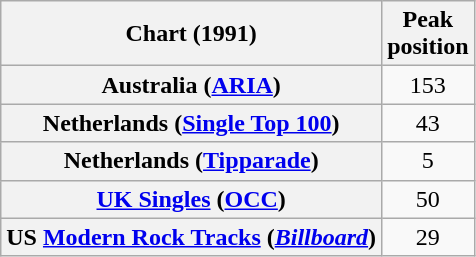<table class="wikitable sortable plainrowheaders" style="text-align:center">
<tr>
<th scope="col">Chart (1991)</th>
<th scope="col">Peak<br>position</th>
</tr>
<tr>
<th scope="row">Australia (<a href='#'>ARIA</a>)</th>
<td style="text-align:center;">153</td>
</tr>
<tr>
<th scope="row">Netherlands (<a href='#'>Single Top 100</a>)</th>
<td style="text-align:center;">43</td>
</tr>
<tr>
<th scope="row">Netherlands (<a href='#'>Tipparade</a>)</th>
<td>5</td>
</tr>
<tr>
<th scope="row"><a href='#'>UK Singles</a> (<a href='#'>OCC</a>)</th>
<td style="text-align:center;">50</td>
</tr>
<tr>
<th scope="row">US <a href='#'>Modern Rock Tracks</a> (<em><a href='#'>Billboard</a></em>)</th>
<td style="text-align:center;">29</td>
</tr>
</table>
